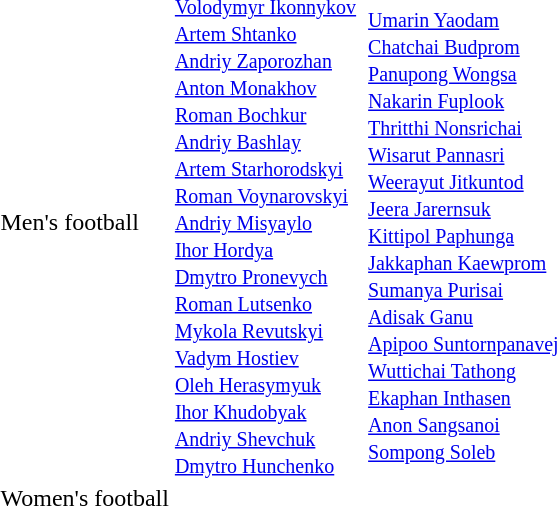<table>
<tr>
<td>Men's football</td>
<td valign=top><br><small><a href='#'>Volodymyr Ikonnykov</a><br><a href='#'>Artem Shtanko</a><br><a href='#'>Andriy Zaporozhan</a><br><a href='#'>Anton Monakhov</a><br><a href='#'>Roman Bochkur</a><br><a href='#'>Andriy Bashlay</a><br><a href='#'>Artem Starhorodskyi</a><br><a href='#'>Roman Voynarovskyi</a><br><a href='#'>Andriy Misyaylo</a><br><a href='#'>Ihor Hordya</a><br><a href='#'>Dmytro Pronevych</a><br><a href='#'>Roman Lutsenko</a><br><a href='#'>Mykola Revutskyi</a><br><a href='#'>Vadym Hostiev</a><br><a href='#'>Oleh Herasymyuk</a><br><a href='#'>Ihor Khudobyak</a><br><a href='#'>Andriy Shevchuk</a><br><a href='#'>Dmytro Hunchenko</a></small></td>
<td></td>
<td><br><small><a href='#'>Umarin Yaodam</a><br><a href='#'>Chatchai Budprom</a><br><a href='#'>Panupong Wongsa</a><br><a href='#'>Nakarin Fuplook</a><br><a href='#'>Thritthi Nonsrichai</a><br><a href='#'>Wisarut Pannasri</a><br><a href='#'>Weerayut Jitkuntod</a><br><a href='#'>Jeera Jarernsuk</a><br><a href='#'>Kittipol Paphunga</a><br><a href='#'>Jakkaphan Kaewprom</a><br><a href='#'>Sumanya Purisai</a><br><a href='#'>Adisak Ganu</a><br><a href='#'>Apipoo Suntornpanavej</a><br><a href='#'>Wuttichai Tathong</a><br><a href='#'>Ekaphan Inthasen</a><br><a href='#'>Anon Sangsanoi</a><br><a href='#'>Sompong Soleb</a></small></td>
</tr>
<tr>
<td>Women's football</td>
<td></td>
<td></td>
<td></td>
</tr>
</table>
